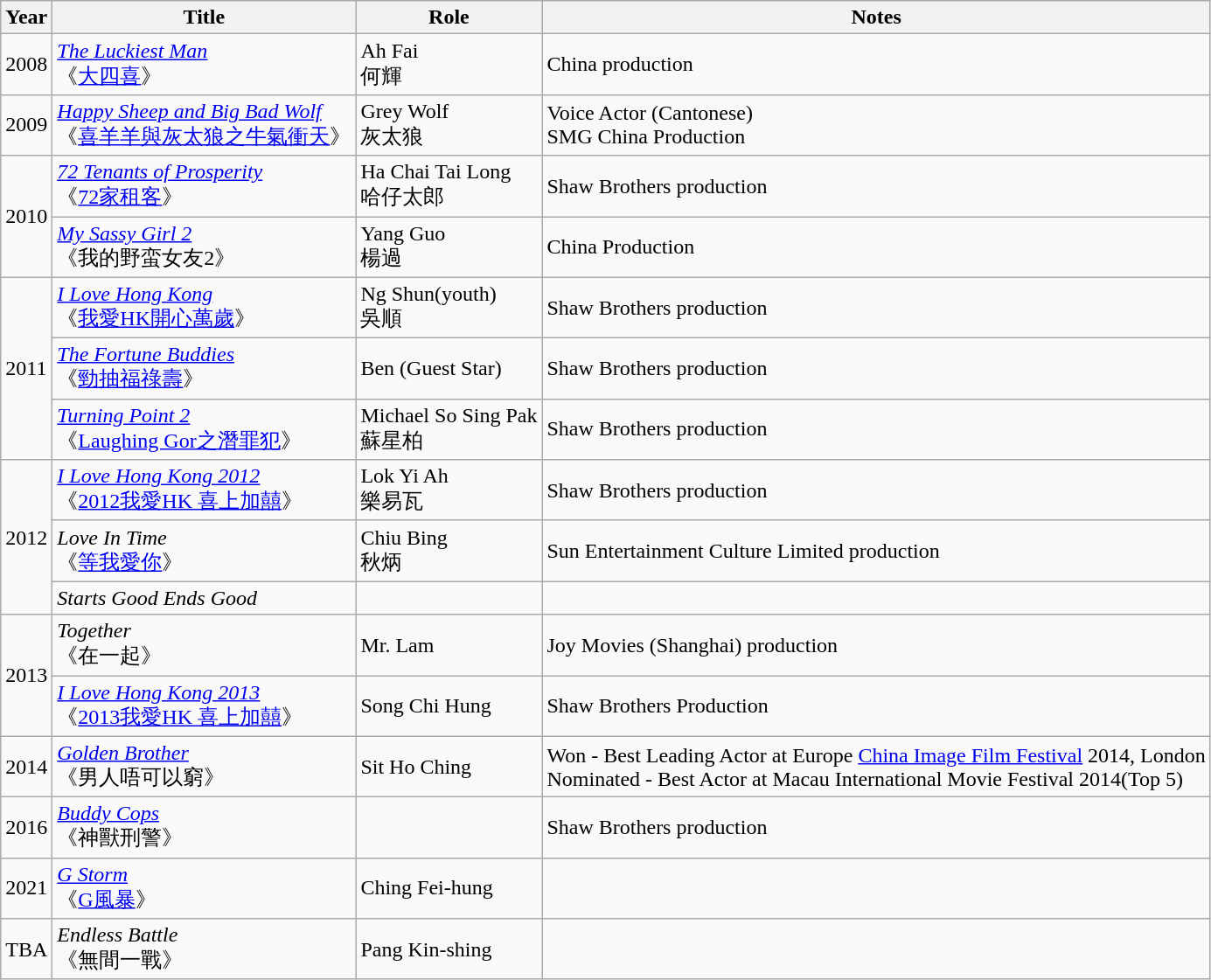<table class="wikitable sortable">
<tr>
<th>Year</th>
<th>Title</th>
<th>Role</th>
<th class="unsortable">Notes</th>
</tr>
<tr>
<td>2008</td>
<td><em><a href='#'>The Luckiest Man</a></em><br> 《<a href='#'>大四喜</a>》</td>
<td>Ah Fai <br> 何輝</td>
<td>China production</td>
</tr>
<tr>
<td>2009</td>
<td><em><a href='#'>Happy Sheep and Big Bad Wolf</a></em> <br> 《<a href='#'>喜羊羊與灰太狼之牛氣衝天</a>》</td>
<td>Grey Wolf <br> 灰太狼</td>
<td>Voice Actor (Cantonese)<br>SMG China Production</td>
</tr>
<tr>
<td rowspan=2>2010</td>
<td><em><a href='#'>72 Tenants of Prosperity</a></em> <br> 《<a href='#'>72家租客</a>》</td>
<td>Ha Chai Tai Long <br> 哈仔太郎</td>
<td>Shaw Brothers production</td>
</tr>
<tr>
<td><em><a href='#'>My Sassy Girl 2</a></em> <br> 《我的野蛮女友2》</td>
<td>Yang Guo <br> 楊過</td>
<td>China Production</td>
</tr>
<tr>
<td rowspan=3>2011</td>
<td><em><a href='#'>I Love Hong Kong</a></em><br> 《<a href='#'>我愛HK開心萬歲</a>》</td>
<td>Ng Shun(youth) <br> 吳順</td>
<td>Shaw Brothers production</td>
</tr>
<tr>
<td><em><a href='#'>The Fortune Buddies</a></em><br> 《<a href='#'>勁抽福祿壽</a>》</td>
<td>Ben (Guest Star)</td>
<td>Shaw Brothers production</td>
</tr>
<tr>
<td><em><a href='#'>Turning Point 2</a></em><br>《<a href='#'>Laughing Gor之潛罪犯</a>》</td>
<td>Michael So Sing Pak<br>蘇星柏</td>
<td>Shaw Brothers production</td>
</tr>
<tr>
<td rowspan=3>2012</td>
<td><em><a href='#'>I Love Hong Kong 2012</a></em><br>《<a href='#'>2012我愛HK 喜上加囍</a>》</td>
<td>Lok Yi Ah<br>樂易瓦</td>
<td>Shaw Brothers production</td>
</tr>
<tr>
<td><em>Love In Time</em> <br> 《<a href='#'>等我愛你</a>》</td>
<td>Chiu Bing <br>秋炳</td>
<td>Sun Entertainment Culture Limited production</td>
</tr>
<tr>
<td><em>Starts Good Ends Good</em></td>
<td></td>
<td></td>
</tr>
<tr>
<td rowspan=2>2013</td>
<td><em>Together</em><br>《在一起》</td>
<td>Mr. Lam</td>
<td>Joy Movies (Shanghai) production</td>
</tr>
<tr>
<td><em><a href='#'>I Love Hong Kong 2013</a></em><br>《<a href='#'>2013我愛HK 喜上加囍</a>》</td>
<td>Song Chi Hung</td>
<td>Shaw Brothers Production</td>
</tr>
<tr>
<td>2014</td>
<td><em><a href='#'>Golden Brother</a></em> <br> 《男人唔可以窮》</td>
<td>Sit Ho Ching</td>
<td>Won - Best Leading Actor at Europe <a href='#'>China Image Film Festival</a> 2014, London<br>Nominated - Best Actor at Macau International Movie Festival 2014(Top 5)</td>
</tr>
<tr>
<td>2016</td>
<td><em><a href='#'>Buddy Cops</a></em> <br> 《神獸刑警》</td>
<td></td>
<td>Shaw Brothers production</td>
</tr>
<tr>
<td>2021</td>
<td><em><a href='#'>G Storm</a></em> <br>《<a href='#'>G風暴</a>》</td>
<td>Ching Fei-hung</td>
<td></td>
</tr>
<tr>
<td>TBA</td>
<td><em>Endless Battle</em> <br>《無間一戰》</td>
<td>Pang Kin-shing</td>
<td></td>
</tr>
</table>
